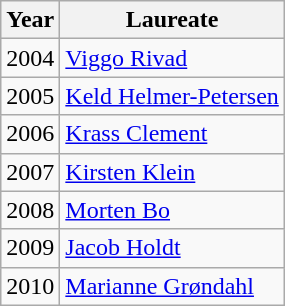<table class="wikitable">
<tr>
<th>Year</th>
<th>Laureate</th>
</tr>
<tr>
<td>2004</td>
<td><a href='#'>Viggo Rivad</a></td>
</tr>
<tr>
<td>2005</td>
<td><a href='#'>Keld Helmer-Petersen</a></td>
</tr>
<tr>
<td>2006</td>
<td><a href='#'>Krass Clement</a></td>
</tr>
<tr>
<td>2007</td>
<td><a href='#'>Kirsten Klein</a></td>
</tr>
<tr>
<td>2008</td>
<td><a href='#'>Morten Bo</a></td>
</tr>
<tr>
<td>2009</td>
<td><a href='#'>Jacob Holdt</a></td>
</tr>
<tr>
<td>2010</td>
<td><a href='#'>Marianne Grøndahl</a></td>
</tr>
</table>
